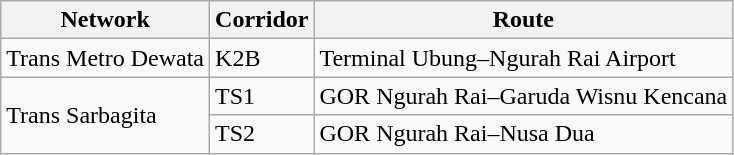<table class="wikitable sortable">
<tr>
<th>Network</th>
<th>Corridor</th>
<th>Route</th>
</tr>
<tr>
<td>Trans Metro Dewata</td>
<td>K2B</td>
<td>Terminal Ubung–Ngurah Rai Airport</td>
</tr>
<tr>
<td rowspan="2">Trans Sarbagita</td>
<td>TS1</td>
<td>GOR Ngurah Rai–Garuda Wisnu Kencana</td>
</tr>
<tr>
<td>TS2</td>
<td>GOR Ngurah Rai–Nusa Dua</td>
</tr>
</table>
